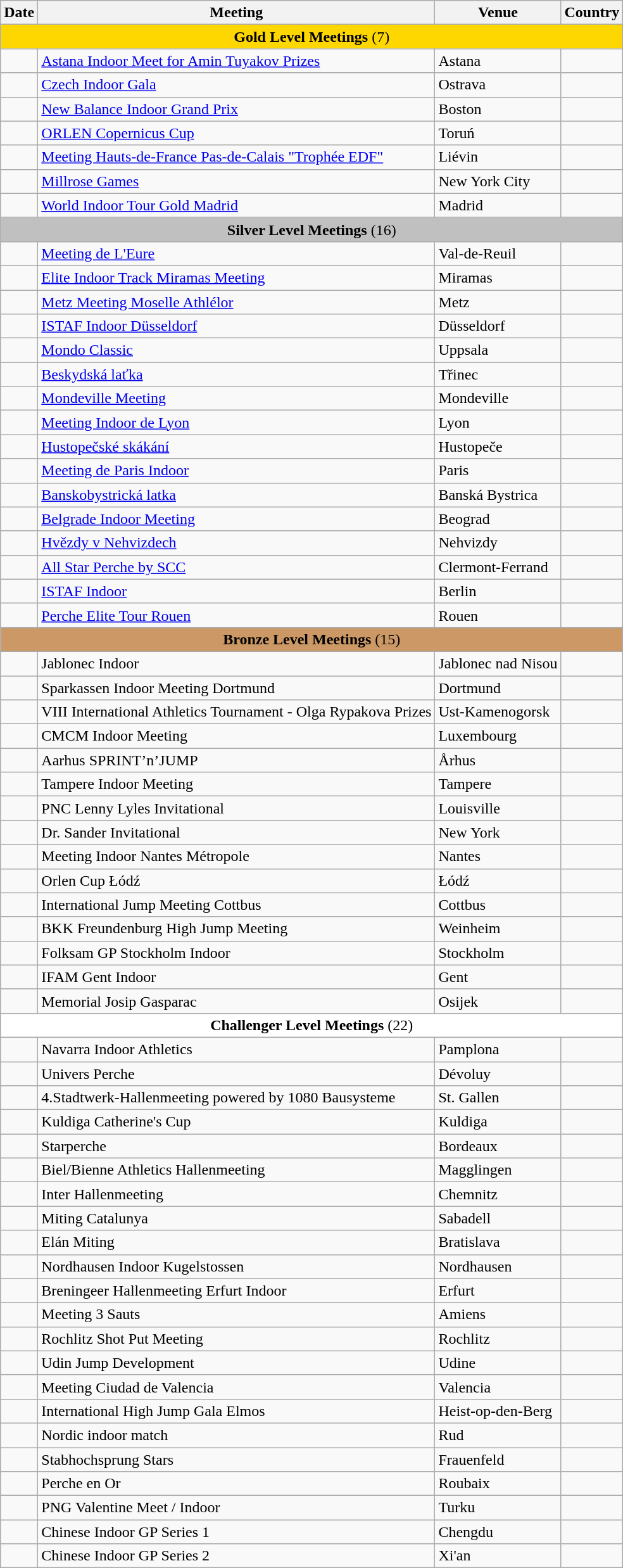<table class="wikitable sortable">
<tr>
<th>Date</th>
<th>Meeting</th>
<th>Venue</th>
<th>Country</th>
</tr>
<tr>
<td colspan="5" align="center" bgcolor="gold"><strong>Gold Level Meetings</strong> (7)</td>
</tr>
<tr>
<td><a href='#'></a></td>
<td><a href='#'>Astana Indoor Meet for Amin Tuyakov Prizes</a></td>
<td>Astana</td>
<td></td>
</tr>
<tr>
<td><a href='#'></a></td>
<td><a href='#'>Czech Indoor Gala</a></td>
<td>Ostrava</td>
<td></td>
</tr>
<tr>
<td><a href='#'></a></td>
<td><a href='#'>New Balance Indoor Grand Prix</a></td>
<td>Boston</td>
<td></td>
</tr>
<tr>
<td><a href='#'></a></td>
<td><a href='#'>ORLEN Copernicus Cup</a></td>
<td>Toruń</td>
<td></td>
</tr>
<tr>
<td><a href='#'></a></td>
<td><a href='#'>Meeting Hauts-de-France Pas-de-Calais "Trophée EDF"</a></td>
<td>Liévin</td>
<td></td>
</tr>
<tr>
<td><a href='#'></a></td>
<td><a href='#'>Millrose Games</a></td>
<td>New York City</td>
<td></td>
</tr>
<tr>
<td><a href='#'></a></td>
<td><a href='#'>World Indoor Tour Gold Madrid</a></td>
<td>Madrid</td>
<td></td>
</tr>
<tr>
<td colspan="5" align="center" bgcolor="silver"><strong>Silver Level Meetings</strong> (16)</td>
</tr>
<tr>
<td></td>
<td><a href='#'>Meeting de L'Eure</a></td>
<td>Val-de-Reuil</td>
<td></td>
</tr>
<tr>
<td></td>
<td><a href='#'>Elite Indoor Track Miramas Meeting</a></td>
<td>Miramas</td>
<td></td>
</tr>
<tr>
<td></td>
<td><a href='#'>Metz Meeting Moselle Athlélor</a></td>
<td>Metz</td>
<td></td>
</tr>
<tr>
<td></td>
<td><a href='#'>ISTAF Indoor Düsseldorf</a></td>
<td>Düsseldorf</td>
<td></td>
</tr>
<tr>
<td></td>
<td><a href='#'>Mondo Classic</a></td>
<td>Uppsala</td>
<td></td>
</tr>
<tr>
<td></td>
<td><a href='#'>Beskydská laťka</a></td>
<td>Třinec</td>
<td></td>
</tr>
<tr>
<td></td>
<td><a href='#'>Mondeville Meeting</a></td>
<td>Mondeville</td>
<td></td>
</tr>
<tr>
<td></td>
<td><a href='#'>Meeting Indoor de Lyon</a></td>
<td>Lyon</td>
<td></td>
</tr>
<tr>
<td></td>
<td><a href='#'>Hustopečské skákání</a></td>
<td>Hustopeče</td>
<td></td>
</tr>
<tr>
<td></td>
<td><a href='#'>Meeting de Paris Indoor</a></td>
<td>Paris</td>
<td></td>
</tr>
<tr>
<td></td>
<td><a href='#'>Banskobystrická latka</a></td>
<td>Banská Bystrica</td>
<td></td>
</tr>
<tr>
<td></td>
<td><a href='#'>Belgrade Indoor Meeting</a></td>
<td>Beograd</td>
<td></td>
</tr>
<tr>
<td></td>
<td><a href='#'>Hvězdy v Nehvizdech</a></td>
<td>Nehvizdy</td>
<td></td>
</tr>
<tr>
<td></td>
<td><a href='#'>All Star Perche by SCC</a></td>
<td>Clermont-Ferrand</td>
<td></td>
</tr>
<tr>
<td></td>
<td><a href='#'>ISTAF Indoor</a></td>
<td>Berlin</td>
<td></td>
</tr>
<tr>
<td></td>
<td><a href='#'>Perche Elite Tour Rouen</a></td>
<td>Rouen</td>
<td></td>
</tr>
<tr>
<td colspan="5" align="center" bgcolor="cc9966"><strong>Bronze Level Meetings</strong> (15)</td>
</tr>
<tr>
<td></td>
<td>Jablonec Indoor</td>
<td>Jablonec nad Nisou</td>
<td></td>
</tr>
<tr>
<td></td>
<td>Sparkassen Indoor Meeting Dortmund</td>
<td>Dortmund</td>
<td></td>
</tr>
<tr>
<td></td>
<td>VIII International Athletics Tournament - Olga Rypakova Prizes</td>
<td>Ust-Kamenogorsk</td>
<td></td>
</tr>
<tr>
<td></td>
<td>CMCM Indoor Meeting</td>
<td>Luxembourg</td>
<td></td>
</tr>
<tr>
<td></td>
<td>Aarhus SPRINT’n’JUMP</td>
<td>Århus</td>
<td></td>
</tr>
<tr>
<td></td>
<td>Tampere Indoor Meeting</td>
<td>Tampere</td>
<td></td>
</tr>
<tr>
<td></td>
<td>PNC Lenny Lyles Invitational</td>
<td>Louisville</td>
<td></td>
</tr>
<tr>
<td></td>
<td>Dr. Sander Invitational</td>
<td>New York</td>
<td></td>
</tr>
<tr>
<td></td>
<td>Meeting Indoor Nantes Métropole</td>
<td>Nantes</td>
<td></td>
</tr>
<tr>
<td></td>
<td>Orlen Cup Łódź</td>
<td>Łódź</td>
<td></td>
</tr>
<tr>
<td></td>
<td>International Jump Meeting Cottbus</td>
<td>Cottbus</td>
<td></td>
</tr>
<tr>
<td></td>
<td>BKK Freundenburg High Jump Meeting</td>
<td>Weinheim</td>
<td></td>
</tr>
<tr>
<td></td>
<td>Folksam GP Stockholm Indoor</td>
<td>Stockholm</td>
<td></td>
</tr>
<tr>
<td></td>
<td>IFAM Gent Indoor</td>
<td>Gent</td>
<td></td>
</tr>
<tr>
<td></td>
<td>Memorial Josip Gasparac</td>
<td>Osijek</td>
<td></td>
</tr>
<tr>
<td colspan="5" align="center" bgcolor="white"><strong>Challenger Level Meetings</strong> (22)</td>
</tr>
<tr>
<td></td>
<td>Navarra Indoor Athletics</td>
<td>Pamplona</td>
<td></td>
</tr>
<tr>
<td></td>
<td>Univers Perche</td>
<td>Dévoluy</td>
<td></td>
</tr>
<tr>
<td></td>
<td>4.Stadtwerk-Hallenmeeting powered by 1080 Bausysteme</td>
<td>St. Gallen</td>
<td></td>
</tr>
<tr>
<td></td>
<td>Kuldiga Catherine's Cup</td>
<td>Kuldiga</td>
<td></td>
</tr>
<tr>
<td></td>
<td>Starperche</td>
<td>Bordeaux</td>
<td></td>
</tr>
<tr>
<td></td>
<td>Biel/Bienne Athletics Hallenmeeting</td>
<td>Magglingen</td>
<td></td>
</tr>
<tr>
<td></td>
<td>Inter Hallenmeeting</td>
<td>Chemnitz</td>
<td></td>
</tr>
<tr>
<td></td>
<td>Miting Catalunya</td>
<td>Sabadell</td>
<td></td>
</tr>
<tr>
<td></td>
<td>Elán Miting</td>
<td>Bratislava</td>
<td></td>
</tr>
<tr>
<td></td>
<td>Nordhausen Indoor Kugelstossen</td>
<td>Nordhausen</td>
<td></td>
</tr>
<tr>
<td></td>
<td>Breningeer Hallenmeeting Erfurt Indoor</td>
<td>Erfurt</td>
<td></td>
</tr>
<tr>
<td></td>
<td>Meeting 3 Sauts</td>
<td>Amiens</td>
<td></td>
</tr>
<tr>
<td></td>
<td>Rochlitz Shot Put Meeting</td>
<td>Rochlitz</td>
<td></td>
</tr>
<tr>
<td></td>
<td>Udin Jump Development</td>
<td>Udine</td>
<td></td>
</tr>
<tr>
<td></td>
<td>Meeting Ciudad de Valencia</td>
<td>Valencia</td>
<td></td>
</tr>
<tr>
<td></td>
<td>International High Jump Gala Elmos</td>
<td>Heist-op-den-Berg</td>
<td></td>
</tr>
<tr>
<td></td>
<td>Nordic indoor match</td>
<td>Rud</td>
<td></td>
</tr>
<tr>
<td></td>
<td>Stabhochsprung Stars</td>
<td>Frauenfeld</td>
<td></td>
</tr>
<tr>
<td></td>
<td>Perche en Or</td>
<td>Roubaix</td>
<td></td>
</tr>
<tr>
<td></td>
<td>PNG Valentine Meet / Indoor</td>
<td>Turku</td>
<td></td>
</tr>
<tr>
<td></td>
<td>Chinese Indoor GP Series 1</td>
<td>Chengdu</td>
<td></td>
</tr>
<tr>
<td></td>
<td>Chinese Indoor GP Series 2</td>
<td>Xi'an</td>
<td></td>
</tr>
</table>
